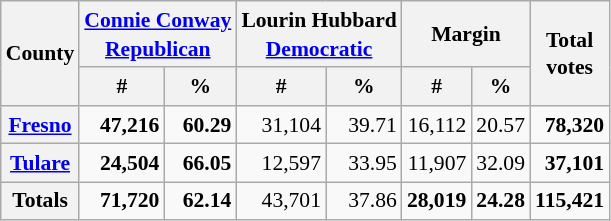<table class="wikitable sortable" style="text-align:right;font-size:90%;line-height:1.3">
<tr>
<th rowspan="2">County</th>
<th colspan="2"><a href='#'>Connie Conway</a><br><a href='#'>Republican</a></th>
<th colspan="2">Lourin Hubbard<br><a href='#'>Democratic</a></th>
<th colspan="2">Margin</th>
<th rowspan="2">Total<br>votes</th>
</tr>
<tr>
<th data-sort-type="number">#</th>
<th data-sort-type="number">%</th>
<th data-sort-type="number">#</th>
<th data-sort-type="number">%</th>
<th data-sort-type="number">#</th>
<th data-sort-type="number">%</th>
</tr>
<tr>
<th><a href='#'>Fresno</a> </th>
<td><strong>47,216</strong></td>
<td><strong>60.29</strong></td>
<td>31,104</td>
<td>39.71</td>
<td>16,112</td>
<td>20.57</td>
<td><strong>78,320</strong></td>
</tr>
<tr>
<th><a href='#'>Tulare</a> </th>
<td><strong>24,504</strong></td>
<td><strong>66.05</strong></td>
<td>12,597</td>
<td>33.95</td>
<td>11,907</td>
<td>32.09</td>
<td><strong>37,101</strong></td>
</tr>
<tr class="sortbottom">
<th>Totals</th>
<td><strong>71,720</strong></td>
<td><strong>62.14</strong></td>
<td>43,701</td>
<td>37.86</td>
<td><strong>28,019</strong></td>
<td><strong>24.28</strong></td>
<td><strong>115,421</strong></td>
</tr>
</table>
